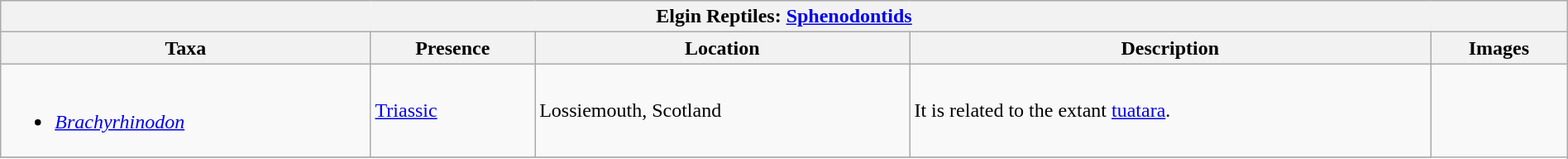<table class="wikitable" align="center" width="100%">
<tr>
<th colspan="5" align="center">Elgin Reptiles: <strong><a href='#'>Sphenodontids</a></strong></th>
</tr>
<tr>
<th>Taxa</th>
<th>Presence</th>
<th>Location</th>
<th>Description</th>
<th>Images</th>
</tr>
<tr>
<td><br><ul><li><em><a href='#'>Brachyrhinodon</a></em></li></ul></td>
<td><a href='#'>Triassic</a></td>
<td>Lossiemouth, Scotland</td>
<td>It is related to the extant <a href='#'>tuatara</a>.</td>
</tr>
<tr>
</tr>
</table>
